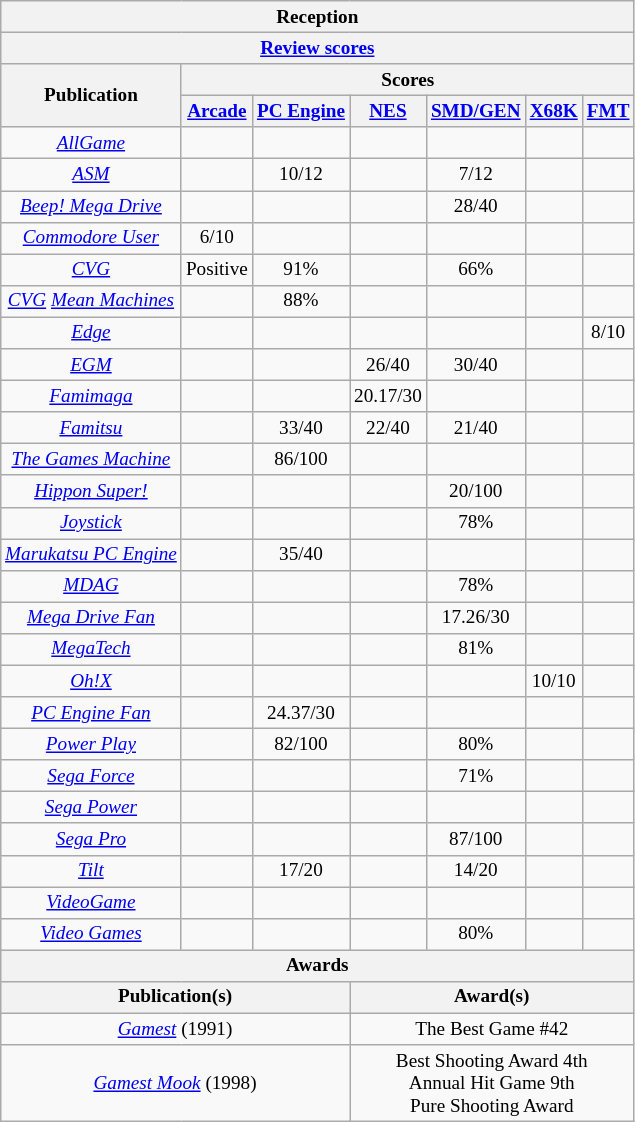<table class="wikitable" style="float:right; font-size:80%; text-align:center; margin:1em; margin-top:0; padding:0;" cellpadding="0">
<tr>
<th colspan=7 style="font-size: 100%">Reception</th>
</tr>
<tr>
<th colspan=7><a href='#'>Review scores</a></th>
</tr>
<tr>
<th rowspan=2>Publication</th>
<th colspan=7>Scores</th>
</tr>
<tr>
<th><a href='#'>Arcade</a></th>
<th><a href='#'>PC Engine</a></th>
<th><a href='#'>NES</a></th>
<th><a href='#'>SMD/GEN</a></th>
<th><a href='#'>X68K</a></th>
<th><a href='#'>FMT</a></th>
</tr>
<tr>
<td><em><a href='#'>AllGame</a></em></td>
<td></td>
<td></td>
<td></td>
<td></td>
<td></td>
<td></td>
</tr>
<tr>
<td><em><a href='#'>ASM</a></em></td>
<td></td>
<td>10/12</td>
<td></td>
<td>7/12</td>
<td></td>
<td></td>
</tr>
<tr>
<td><em><a href='#'>Beep! Mega Drive</a></em></td>
<td></td>
<td></td>
<td></td>
<td>28/40</td>
<td></td>
<td></td>
</tr>
<tr>
<td><em><a href='#'>Commodore User</a></em></td>
<td>6/10</td>
<td></td>
<td></td>
<td></td>
<td></td>
<td></td>
</tr>
<tr>
<td><em><a href='#'>CVG</a></em></td>
<td>Positive</td>
<td>91%</td>
<td></td>
<td>66%</td>
<td></td>
<td></td>
</tr>
<tr>
<td><em><a href='#'>CVG</a> <a href='#'>Mean Machines</a></em></td>
<td></td>
<td>88%</td>
<td></td>
<td></td>
<td></td>
<td></td>
</tr>
<tr>
<td><em><a href='#'>Edge</a></em></td>
<td></td>
<td></td>
<td></td>
<td></td>
<td></td>
<td>8/10</td>
</tr>
<tr>
<td><em><a href='#'>EGM</a></em></td>
<td></td>
<td></td>
<td>26/40</td>
<td>30/40</td>
<td></td>
<td></td>
</tr>
<tr>
<td><em><a href='#'>Famimaga</a></em></td>
<td></td>
<td></td>
<td>20.17/30</td>
<td></td>
<td></td>
<td></td>
</tr>
<tr>
<td><em><a href='#'>Famitsu</a></em></td>
<td></td>
<td>33/40</td>
<td>22/40</td>
<td>21/40</td>
<td></td>
<td></td>
</tr>
<tr>
<td><em><a href='#'>The Games Machine</a></em></td>
<td></td>
<td>86/100</td>
<td></td>
<td></td>
<td></td>
<td></td>
</tr>
<tr>
<td><em><a href='#'>Hippon Super!</a></em></td>
<td></td>
<td></td>
<td></td>
<td>20/100</td>
<td></td>
<td></td>
</tr>
<tr>
<td><em><a href='#'>Joystick</a></em></td>
<td></td>
<td></td>
<td></td>
<td>78%</td>
<td></td>
<td></td>
</tr>
<tr>
<td><em><a href='#'>Marukatsu PC Engine</a></em></td>
<td></td>
<td>35/40</td>
<td></td>
<td></td>
<td></td>
<td></td>
</tr>
<tr>
<td><em><a href='#'>MDAG</a></em></td>
<td></td>
<td></td>
<td></td>
<td>78%</td>
<td></td>
<td></td>
</tr>
<tr>
<td><em><a href='#'>Mega Drive Fan</a></em></td>
<td></td>
<td></td>
<td></td>
<td>17.26/30</td>
<td></td>
<td></td>
</tr>
<tr>
<td><em><a href='#'>MegaTech</a></em></td>
<td></td>
<td></td>
<td></td>
<td>81%</td>
<td></td>
<td></td>
</tr>
<tr>
<td><em><a href='#'>Oh!X</a></em></td>
<td></td>
<td></td>
<td></td>
<td></td>
<td>10/10</td>
<td></td>
</tr>
<tr>
<td><em><a href='#'>PC Engine Fan</a></em></td>
<td></td>
<td>24.37/30</td>
<td></td>
<td></td>
<td></td>
<td></td>
</tr>
<tr>
<td><em><a href='#'>Power Play</a></em></td>
<td></td>
<td>82/100</td>
<td></td>
<td>80%</td>
<td></td>
<td></td>
</tr>
<tr>
<td><em><a href='#'>Sega Force</a></em></td>
<td></td>
<td></td>
<td></td>
<td>71%</td>
<td></td>
<td></td>
</tr>
<tr>
<td><em><a href='#'>Sega Power</a></em></td>
<td></td>
<td></td>
<td></td>
<td></td>
<td></td>
<td></td>
</tr>
<tr>
<td><em><a href='#'>Sega Pro</a></em></td>
<td></td>
<td></td>
<td></td>
<td>87/100</td>
<td></td>
<td></td>
</tr>
<tr>
<td><em><a href='#'>Tilt</a></em></td>
<td></td>
<td>17/20</td>
<td></td>
<td>14/20</td>
<td></td>
<td></td>
</tr>
<tr>
<td><em><a href='#'>VideoGame</a></em></td>
<td></td>
<td></td>
<td></td>
<td></td>
<td></td>
<td></td>
</tr>
<tr>
<td><em><a href='#'>Video Games</a></em></td>
<td></td>
<td></td>
<td></td>
<td>80%</td>
<td></td>
<td></td>
</tr>
<tr>
<th colspan=7>Awards</th>
</tr>
<tr>
<th colspan=3>Publication(s)</th>
<th colspan=4>Award(s)</th>
</tr>
<tr>
<td colspan=3><em><a href='#'>Gamest</a></em> (1991)</td>
<td colspan=4>The Best Game #42</td>
</tr>
<tr>
<td colspan=3><em><a href='#'>Gamest Mook</a></em> (1998)</td>
<td colspan=4>Best Shooting Award 4th<br>Annual Hit Game 9th<br>Pure Shooting Award</td>
</tr>
</table>
